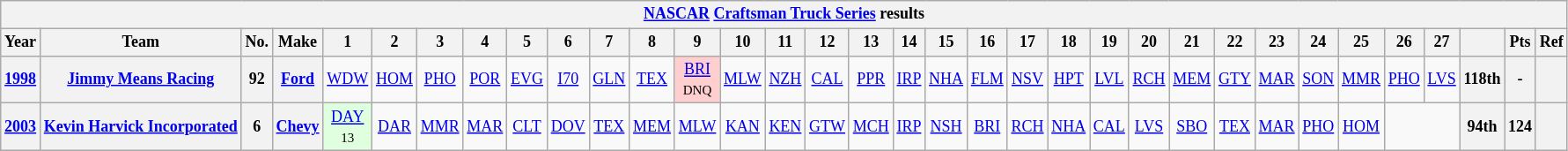<table class="wikitable" style="text-align:center; font-size:75%">
<tr>
<th colspan=34><a href='#'>NASCAR</a> <a href='#'>Craftsman Truck Series</a> results</th>
</tr>
<tr>
<th>Year</th>
<th>Team</th>
<th>No.</th>
<th>Make</th>
<th>1</th>
<th>2</th>
<th>3</th>
<th>4</th>
<th>5</th>
<th>6</th>
<th>7</th>
<th>8</th>
<th>9</th>
<th>10</th>
<th>11</th>
<th>12</th>
<th>13</th>
<th>14</th>
<th>15</th>
<th>16</th>
<th>17</th>
<th>18</th>
<th>19</th>
<th>20</th>
<th>21</th>
<th>22</th>
<th>23</th>
<th>24</th>
<th>25</th>
<th>26</th>
<th>27</th>
<th></th>
<th>Pts</th>
<th>Ref</th>
</tr>
<tr>
<th><a href='#'>1998</a></th>
<th><a href='#'>Jimmy Means Racing</a></th>
<th>92</th>
<th><a href='#'>Ford</a></th>
<td><a href='#'>WDW</a></td>
<td><a href='#'>HOM</a></td>
<td><a href='#'>PHO</a></td>
<td><a href='#'>POR</a></td>
<td><a href='#'>EVG</a></td>
<td><a href='#'>I70</a></td>
<td><a href='#'>GLN</a></td>
<td><a href='#'>TEX</a></td>
<td style="background:#FFCFCF;"><a href='#'>BRI</a><br><small>DNQ</small></td>
<td><a href='#'>MLW</a></td>
<td><a href='#'>NZH</a></td>
<td><a href='#'>CAL</a></td>
<td><a href='#'>PPR</a></td>
<td><a href='#'>IRP</a></td>
<td><a href='#'>NHA</a></td>
<td><a href='#'>FLM</a></td>
<td><a href='#'>NSV</a></td>
<td><a href='#'>HPT</a></td>
<td><a href='#'>LVL</a></td>
<td><a href='#'>RCH</a></td>
<td><a href='#'>MEM</a></td>
<td><a href='#'>GTY</a></td>
<td><a href='#'>MAR</a></td>
<td><a href='#'>SON</a></td>
<td><a href='#'>MMR</a></td>
<td><a href='#'>PHO</a></td>
<td><a href='#'>LVS</a></td>
<th>118th</th>
<th>-</th>
<th></th>
</tr>
<tr>
<th><a href='#'>2003</a></th>
<th nowrap><a href='#'>Kevin Harvick Incorporated</a></th>
<th>6</th>
<th><a href='#'>Chevy</a></th>
<td style="background:#DFFFDF;"><a href='#'>DAY</a><br><small>13</small></td>
<td><a href='#'>DAR</a></td>
<td><a href='#'>MMR</a></td>
<td><a href='#'>MAR</a></td>
<td><a href='#'>CLT</a></td>
<td><a href='#'>DOV</a></td>
<td><a href='#'>TEX</a></td>
<td><a href='#'>MEM</a></td>
<td><a href='#'>MLW</a></td>
<td><a href='#'>KAN</a></td>
<td><a href='#'>KEN</a></td>
<td><a href='#'>GTW</a></td>
<td><a href='#'>MCH</a></td>
<td><a href='#'>IRP</a></td>
<td><a href='#'>NSH</a></td>
<td><a href='#'>BRI</a></td>
<td><a href='#'>RCH</a></td>
<td><a href='#'>NHA</a></td>
<td><a href='#'>CAL</a></td>
<td><a href='#'>LVS</a></td>
<td><a href='#'>SBO</a></td>
<td><a href='#'>TEX</a></td>
<td><a href='#'>MAR</a></td>
<td><a href='#'>PHO</a></td>
<td><a href='#'>HOM</a></td>
<td colspan=2></td>
<th>94th</th>
<th>124</th>
<th></th>
</tr>
</table>
